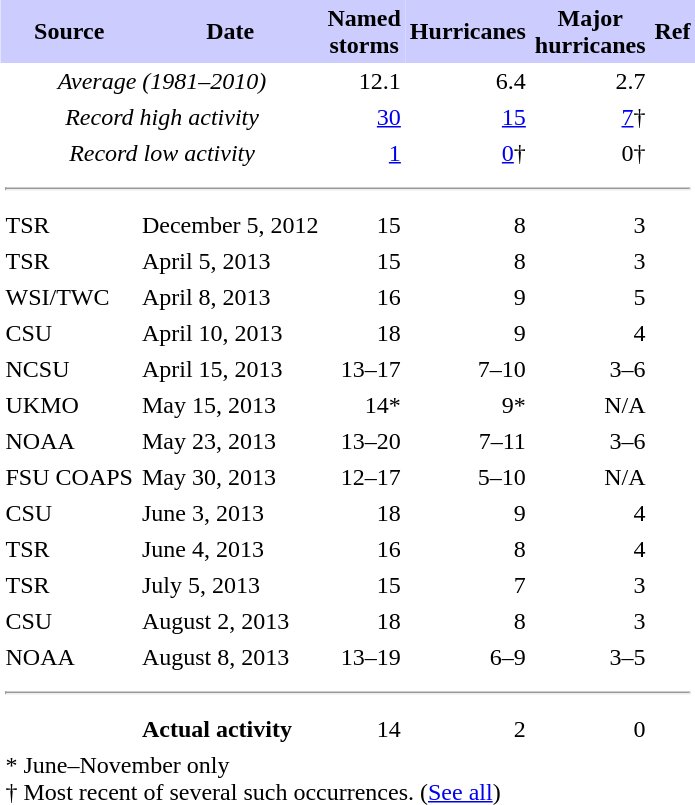<table class="toccolours" cellspacing=0 cellpadding=3 style="float:right; margin-left:1em; text-align:right; clear: right;">
<tr style="background:#ccccff">
<td align="center"><strong>Source</strong></td>
<td align="center"><strong>Date</strong></td>
<td align="center"><strong><span>Named<br>storms</span></strong></td>
<td align="center"><strong><span>Hurricanes</span></strong></td>
<td align="center"><strong><span>Major<br>hurricanes</span></strong></td>
<td align="center"><strong><span>Ref</span></strong></td>
</tr>
<tr>
<td align="center" colspan="2"><em>Average <span>(1981–2010)</span></em></td>
<td>12.1</td>
<td>6.4</td>
<td>2.7</td>
<td></td>
</tr>
<tr>
<td align="center" colspan="2"><em>Record high activity</em></td>
<td><a href='#'>30</a></td>
<td><a href='#'>15</a></td>
<td><a href='#'>7</a>†</td>
<td></td>
</tr>
<tr>
<td align="center" colspan="2"><em>Record low activity</em></td>
<td><a href='#'>1</a></td>
<td><a href='#'>0</a>†</td>
<td>0†</td>
<td></td>
</tr>
<tr>
<td colspan="6" style="text-align:center;"><hr></td>
</tr>
<tr>
<td align="left">TSR</td>
<td align="left">December 5, 2012</td>
<td>15</td>
<td>8</td>
<td>3</td>
<td></td>
</tr>
<tr>
<td align="left">TSR</td>
<td align="left">April 5, 2013</td>
<td>15</td>
<td>8</td>
<td>3</td>
<td></td>
</tr>
<tr>
<td align="left">WSI/TWC</td>
<td align="left">April 8, 2013</td>
<td>16</td>
<td>9</td>
<td>5</td>
<td></td>
</tr>
<tr>
<td align="left">CSU</td>
<td align="left">April 10, 2013</td>
<td>18</td>
<td>9</td>
<td>4</td>
<td></td>
</tr>
<tr>
<td align="left">NCSU</td>
<td align="left">April 15, 2013</td>
<td>13–17</td>
<td>7–10</td>
<td>3–6</td>
<td></td>
</tr>
<tr>
<td align="left">UKMO</td>
<td align="left">May 15, 2013</td>
<td>14*</td>
<td>9*</td>
<td>N/A</td>
<td></td>
</tr>
<tr>
<td align="left">NOAA</td>
<td align="left">May 23, 2013</td>
<td>13–20</td>
<td>7–11</td>
<td>3–6</td>
<td></td>
</tr>
<tr>
<td align="left">FSU COAPS</td>
<td align="left">May 30, 2013</td>
<td>12–17</td>
<td>5–10</td>
<td>N/A</td>
<td></td>
</tr>
<tr>
<td align="left">CSU</td>
<td align="left">June 3, 2013</td>
<td>18</td>
<td>9</td>
<td>4</td>
<td></td>
</tr>
<tr>
<td align="left">TSR</td>
<td align="left">June 4, 2013</td>
<td>16</td>
<td>8</td>
<td>4</td>
<td></td>
</tr>
<tr>
<td align="left">TSR</td>
<td align="left">July 5, 2013</td>
<td>15</td>
<td>7</td>
<td>3</td>
<td></td>
</tr>
<tr>
<td align="left">CSU</td>
<td align="left">August 2, 2013</td>
<td>18</td>
<td>8</td>
<td>3</td>
<td></td>
</tr>
<tr>
<td align="left">NOAA</td>
<td align="left">August 8, 2013</td>
<td>13–19</td>
<td>6–9</td>
<td>3–5</td>
<td></td>
</tr>
<tr>
<td colspan="6" style="text-align:center;"><hr></td>
</tr>
<tr>
<td align="left"></td>
<td align="left"><strong>Actual activity</strong></td>
<td>14</td>
<td>2</td>
<td>0</td>
</tr>
<tr>
<td align="left" colspan="5">* June–November only<br>† Most recent of several such occurrences. (<a href='#'>See all</a>)</td>
</tr>
</table>
